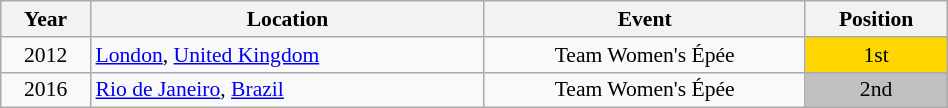<table class="wikitable" width="50%" style="font-size:90%; text-align:center;">
<tr>
<th>Year</th>
<th>Location</th>
<th>Event</th>
<th>Position</th>
</tr>
<tr>
<td>2012</td>
<td rowspan="1" align="left"> <a href='#'>London</a>, <a href='#'>United Kingdom</a></td>
<td>Team Women's Épée</td>
<td bgcolor="gold">1st</td>
</tr>
<tr>
<td>2016</td>
<td rowspan="1" align="left"> <a href='#'>Rio de Janeiro</a>, <a href='#'>Brazil</a></td>
<td>Team Women's Épée</td>
<td bgcolor="silver">2nd</td>
</tr>
</table>
